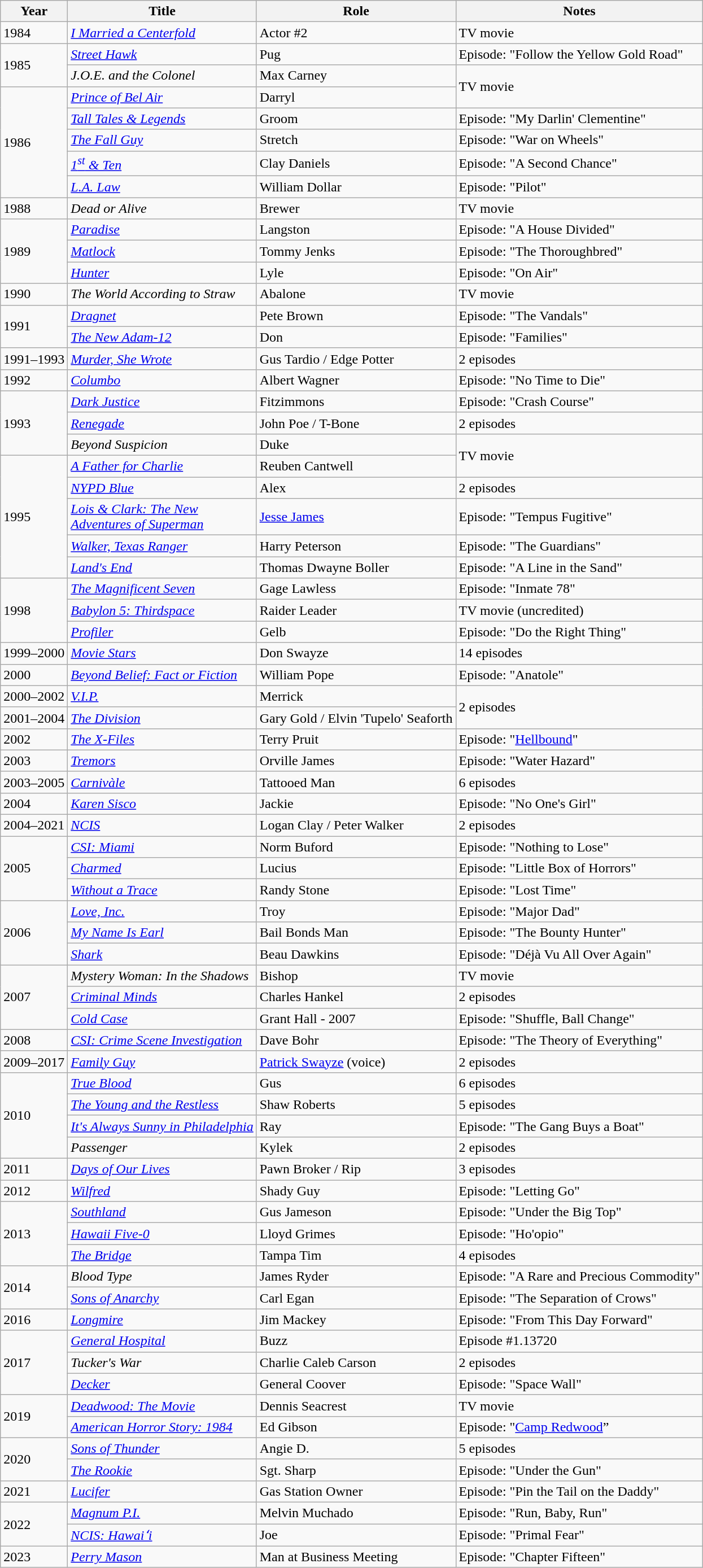<table class="wikitable sortable plainrowheaders" style="white-space:nowrap">
<tr>
<th>Year</th>
<th>Title</th>
<th>Role</th>
<th>Notes</th>
</tr>
<tr>
<td>1984</td>
<td><em><a href='#'>I Married a Centerfold</a></em></td>
<td>Actor #2</td>
<td>TV movie</td>
</tr>
<tr>
<td rowspan="2">1985</td>
<td><em><a href='#'>Street Hawk</a></em></td>
<td>Pug</td>
<td>Episode: "Follow the Yellow Gold Road"</td>
</tr>
<tr>
<td><em>J.O.E. and the Colonel</em></td>
<td>Max Carney</td>
<td rowspan="2">TV movie</td>
</tr>
<tr>
<td rowspan="5">1986</td>
<td><em><a href='#'>Prince of Bel Air</a></em></td>
<td>Darryl</td>
</tr>
<tr>
<td><em><a href='#'>Tall Tales & Legends</a></em></td>
<td>Groom</td>
<td>Episode: "My Darlin' Clementine"</td>
</tr>
<tr>
<td><em><a href='#'>The Fall Guy</a></em></td>
<td>Stretch</td>
<td>Episode: "War on Wheels"</td>
</tr>
<tr>
<td><em><a href='#'>1<sup>st</sup> & Ten</a></em></td>
<td>Clay Daniels</td>
<td>Episode: "A Second Chance"</td>
</tr>
<tr>
<td><em><a href='#'>L.A. Law</a></em></td>
<td>William Dollar</td>
<td>Episode: "Pilot"</td>
</tr>
<tr>
<td>1988</td>
<td><em>Dead or Alive</em></td>
<td>Brewer</td>
<td>TV movie</td>
</tr>
<tr>
<td rowspan="3">1989</td>
<td><em><a href='#'>Paradise</a></em></td>
<td>Langston</td>
<td>Episode: "A House Divided"</td>
</tr>
<tr>
<td><em><a href='#'>Matlock</a></em></td>
<td>Tommy Jenks</td>
<td>Episode: "The Thoroughbred"</td>
</tr>
<tr>
<td><em><a href='#'>Hunter</a></em></td>
<td>Lyle</td>
<td>Episode: "On Air"</td>
</tr>
<tr>
<td>1990</td>
<td><em>The World According to Straw</em></td>
<td>Abalone</td>
<td>TV movie</td>
</tr>
<tr>
<td rowspan="2">1991</td>
<td><em><a href='#'>Dragnet</a></em></td>
<td>Pete Brown</td>
<td>Episode: "The Vandals"</td>
</tr>
<tr>
<td><em><a href='#'>The New Adam-12</a></em></td>
<td>Don</td>
<td>Episode: "Families"</td>
</tr>
<tr>
<td>1991–1993</td>
<td><em><a href='#'>Murder, She Wrote</a></em></td>
<td>Gus Tardio / Edge Potter</td>
<td>2 episodes</td>
</tr>
<tr>
<td>1992</td>
<td><em><a href='#'>Columbo</a></em></td>
<td>Albert Wagner</td>
<td>Episode: "No Time to Die"</td>
</tr>
<tr>
<td rowspan="3">1993</td>
<td><em><a href='#'>Dark Justice</a></em></td>
<td>Fitzimmons</td>
<td>Episode: "Crash Course"</td>
</tr>
<tr>
<td><em><a href='#'>Renegade</a></em></td>
<td>John Poe / T-Bone</td>
<td>2 episodes</td>
</tr>
<tr>
<td><em>Beyond Suspicion</em></td>
<td>Duke</td>
<td rowspan="2">TV movie</td>
</tr>
<tr>
<td rowspan="5">1995</td>
<td><em><a href='#'>A Father for Charlie</a></em></td>
<td>Reuben Cantwell</td>
</tr>
<tr>
<td><em><a href='#'>NYPD Blue</a></em></td>
<td>Alex</td>
<td>2 episodes</td>
</tr>
<tr>
<td><em><a href='#'>Lois & Clark: The New<br>Adventures of Superman</a></em></td>
<td><a href='#'>Jesse James</a></td>
<td>Episode: "Tempus Fugitive"</td>
</tr>
<tr>
<td><em><a href='#'>Walker, Texas Ranger</a></em></td>
<td>Harry Peterson</td>
<td>Episode: "The Guardians"</td>
</tr>
<tr>
<td><em><a href='#'>Land's End</a></em></td>
<td>Thomas Dwayne Boller</td>
<td>Episode: "A Line in the Sand"</td>
</tr>
<tr>
<td rowspan="3">1998</td>
<td><em><a href='#'>The Magnificent Seven</a></em></td>
<td>Gage Lawless</td>
<td>Episode: "Inmate 78"</td>
</tr>
<tr>
<td><em><a href='#'>Babylon 5: Thirdspace</a></em></td>
<td>Raider Leader</td>
<td>TV movie (uncredited)</td>
</tr>
<tr>
<td><em><a href='#'>Profiler</a></em></td>
<td>Gelb</td>
<td>Episode: "Do the Right Thing"</td>
</tr>
<tr>
<td>1999–2000</td>
<td><em><a href='#'>Movie Stars</a></em></td>
<td>Don Swayze</td>
<td>14 episodes</td>
</tr>
<tr>
<td>2000</td>
<td><em><a href='#'>Beyond Belief: Fact or Fiction</a></em></td>
<td>William Pope</td>
<td>Episode: "Anatole"</td>
</tr>
<tr>
<td>2000–2002</td>
<td><em><a href='#'>V.I.P.</a></em></td>
<td>Merrick</td>
<td rowspan="2">2 episodes</td>
</tr>
<tr>
<td>2001–2004</td>
<td><em><a href='#'>The Division</a></em></td>
<td>Gary Gold / Elvin 'Tupelo' Seaforth</td>
</tr>
<tr>
<td>2002</td>
<td><em><a href='#'>The X-Files</a></em></td>
<td>Terry Pruit</td>
<td>Episode: "<a href='#'>Hellbound</a>"</td>
</tr>
<tr>
<td>2003</td>
<td><em><a href='#'>Tremors</a></em></td>
<td>Orville James</td>
<td>Episode: "Water Hazard"</td>
</tr>
<tr>
<td>2003–2005</td>
<td><em><a href='#'>Carnivàle</a></em></td>
<td>Tattooed Man</td>
<td>6 episodes</td>
</tr>
<tr>
<td>2004</td>
<td><em><a href='#'>Karen Sisco</a></em></td>
<td>Jackie</td>
<td>Episode: "No One's Girl"</td>
</tr>
<tr>
<td>2004–2021</td>
<td><em><a href='#'>NCIS</a></em></td>
<td>Logan Clay / Peter Walker</td>
<td>2 episodes</td>
</tr>
<tr>
<td rowspan="3">2005</td>
<td><em><a href='#'>CSI: Miami</a></em></td>
<td>Norm Buford</td>
<td>Episode: "Nothing to Lose"</td>
</tr>
<tr>
<td><em><a href='#'>Charmed</a></em></td>
<td>Lucius</td>
<td>Episode: "Little Box of Horrors"</td>
</tr>
<tr>
<td><em><a href='#'>Without a Trace</a></em></td>
<td>Randy Stone</td>
<td>Episode: "Lost Time"</td>
</tr>
<tr>
<td rowspan="3">2006</td>
<td><em><a href='#'>Love, Inc.</a></em></td>
<td>Troy</td>
<td>Episode: "Major Dad"</td>
</tr>
<tr>
<td><em><a href='#'>My Name Is Earl</a></em></td>
<td>Bail Bonds Man</td>
<td>Episode: "The Bounty Hunter"</td>
</tr>
<tr>
<td><em><a href='#'>Shark</a></em></td>
<td>Beau Dawkins</td>
<td>Episode: "Déjà Vu All Over Again"</td>
</tr>
<tr>
<td rowspan="3">2007</td>
<td><em>Mystery Woman: In the Shadows</em></td>
<td>Bishop</td>
<td>TV movie</td>
</tr>
<tr>
<td><em><a href='#'>Criminal Minds</a></em></td>
<td>Charles Hankel</td>
<td>2 episodes</td>
</tr>
<tr>
<td><em><a href='#'>Cold Case</a></em></td>
<td>Grant Hall - 2007</td>
<td>Episode: "Shuffle, Ball Change"</td>
</tr>
<tr>
<td>2008</td>
<td><em><a href='#'>CSI: Crime Scene Investigation</a></em></td>
<td>Dave Bohr</td>
<td>Episode: "The Theory of Everything"</td>
</tr>
<tr>
<td>2009–2017</td>
<td><em><a href='#'>Family Guy</a></em></td>
<td><a href='#'>Patrick Swayze</a> (voice)</td>
<td>2 episodes</td>
</tr>
<tr>
<td rowspan="4">2010</td>
<td><em><a href='#'>True Blood</a></em></td>
<td>Gus</td>
<td>6 episodes</td>
</tr>
<tr>
<td><em><a href='#'>The Young and the Restless</a></em></td>
<td>Shaw Roberts</td>
<td>5 episodes</td>
</tr>
<tr>
<td><em><a href='#'>It's Always Sunny in Philadelphia</a></em></td>
<td>Ray</td>
<td>Episode: "The Gang Buys a Boat"</td>
</tr>
<tr>
<td><em>Passenger</em></td>
<td>Kylek</td>
<td>2 episodes</td>
</tr>
<tr>
<td>2011</td>
<td><em><a href='#'>Days of Our Lives</a></em></td>
<td>Pawn Broker / Rip</td>
<td>3 episodes</td>
</tr>
<tr>
<td>2012</td>
<td><em><a href='#'>Wilfred</a></em></td>
<td>Shady Guy</td>
<td>Episode: "Letting Go"</td>
</tr>
<tr>
<td rowspan="3">2013</td>
<td><em><a href='#'>Southland</a></em></td>
<td>Gus Jameson</td>
<td>Episode: "Under the Big Top"</td>
</tr>
<tr>
<td><em><a href='#'>Hawaii Five-0</a></em></td>
<td>Lloyd Grimes</td>
<td>Episode: "Ho'opio"</td>
</tr>
<tr>
<td><em><a href='#'>The Bridge</a></em></td>
<td>Tampa Tim</td>
<td>4 episodes</td>
</tr>
<tr>
<td rowspan="2">2014</td>
<td><em>Blood Type</em></td>
<td>James Ryder</td>
<td>Episode: "A Rare and Precious Commodity"</td>
</tr>
<tr>
<td><em><a href='#'>Sons of Anarchy</a></em></td>
<td>Carl Egan</td>
<td>Episode: "The Separation of Crows"</td>
</tr>
<tr>
<td>2016</td>
<td><em><a href='#'>Longmire</a></em></td>
<td>Jim Mackey</td>
<td>Episode: "From This Day Forward"</td>
</tr>
<tr>
<td rowspan="3">2017</td>
<td><em><a href='#'>General Hospital</a></em></td>
<td>Buzz</td>
<td>Episode #1.13720</td>
</tr>
<tr>
<td><em>Tucker's War</em></td>
<td>Charlie Caleb Carson</td>
<td>2 episodes</td>
</tr>
<tr>
<td><em><a href='#'>Decker</a></em></td>
<td>General Coover</td>
<td>Episode: "Space Wall"</td>
</tr>
<tr>
<td rowspan="2">2019</td>
<td><em><a href='#'>Deadwood: The Movie</a></em></td>
<td>Dennis Seacrest</td>
<td>TV movie</td>
</tr>
<tr>
<td><em><a href='#'>American Horror Story: 1984</a></em></td>
<td>Ed Gibson</td>
<td>Episode: "<a href='#'>Camp Redwood</a>”</td>
</tr>
<tr>
<td rowspan="2">2020</td>
<td><em><a href='#'>Sons of Thunder</a></em></td>
<td>Angie D.</td>
<td>5 episodes</td>
</tr>
<tr>
<td><em><a href='#'>The Rookie</a></em></td>
<td>Sgt. Sharp</td>
<td>Episode: "Under the Gun"</td>
</tr>
<tr>
<td>2021</td>
<td><em><a href='#'>Lucifer</a></em></td>
<td>Gas Station Owner</td>
<td>Episode: "Pin the Tail on the Daddy"</td>
</tr>
<tr>
<td rowspan="2">2022</td>
<td><em><a href='#'>Magnum P.I.</a></em></td>
<td>Melvin Muchado</td>
<td>Episode: "Run, Baby, Run"</td>
</tr>
<tr>
<td><em><a href='#'>NCIS: Hawaiʻi</a></em></td>
<td>Joe</td>
<td>Episode: "Primal Fear"</td>
</tr>
<tr>
<td>2023</td>
<td><em><a href='#'>Perry Mason</a></em></td>
<td>Man at Business Meeting</td>
<td>Episode: "Chapter Fifteen"</td>
</tr>
</table>
